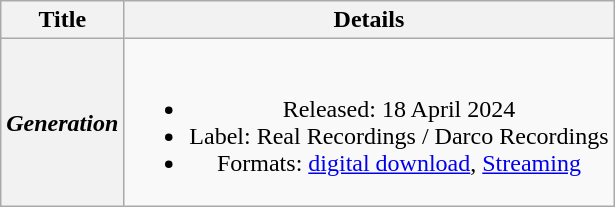<table class="wikitable plainrowheaders" style="text-align:center;">
<tr>
<th scope="col">Title</th>
<th scope="col">Details</th>
</tr>
<tr>
<th scope="row"><em>Generation</em></th>
<td><br><ul><li>Released: 18 April 2024</li><li>Label: Real Recordings / Darco Recordings</li><li>Formats: <a href='#'>digital download</a>, <a href='#'>Streaming</a></li></ul></td>
</tr>
</table>
